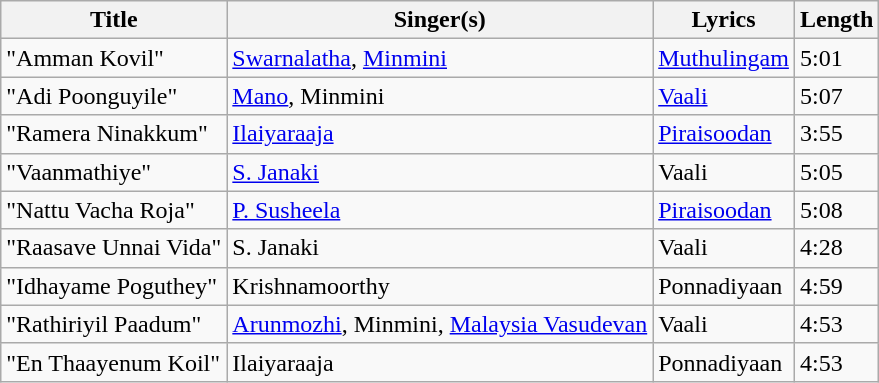<table class="wikitable">
<tr>
<th>Title</th>
<th>Singer(s)</th>
<th>Lyrics</th>
<th>Length</th>
</tr>
<tr>
<td>"Amman Kovil"</td>
<td><a href='#'>Swarnalatha</a>,  <a href='#'>Minmini</a></td>
<td><a href='#'>Muthulingam</a></td>
<td>5:01</td>
</tr>
<tr>
<td>"Adi Poonguyile"</td>
<td><a href='#'>Mano</a>, Minmini</td>
<td><a href='#'>Vaali</a></td>
<td>5:07</td>
</tr>
<tr>
<td>"Ramera Ninakkum"</td>
<td><a href='#'>Ilaiyaraaja</a></td>
<td><a href='#'>Piraisoodan</a></td>
<td>3:55</td>
</tr>
<tr>
<td>"Vaanmathiye"</td>
<td><a href='#'>S. Janaki</a></td>
<td>Vaali</td>
<td>5:05</td>
</tr>
<tr>
<td>"Nattu Vacha Roja"</td>
<td><a href='#'>P. Susheela</a></td>
<td><a href='#'>Piraisoodan</a></td>
<td>5:08</td>
</tr>
<tr>
<td>"Raasave Unnai Vida"</td>
<td>S. Janaki</td>
<td>Vaali</td>
<td>4:28</td>
</tr>
<tr>
<td>"Idhayame Poguthey"</td>
<td>Krishnamoorthy</td>
<td>Ponnadiyaan</td>
<td>4:59</td>
</tr>
<tr>
<td>"Rathiriyil Paadum"</td>
<td><a href='#'>Arunmozhi</a>, Minmini, <a href='#'>Malaysia Vasudevan</a></td>
<td>Vaali</td>
<td>4:53</td>
</tr>
<tr>
<td>"En Thaayenum Koil"</td>
<td>Ilaiyaraaja</td>
<td>Ponnadiyaan</td>
<td>4:53</td>
</tr>
</table>
